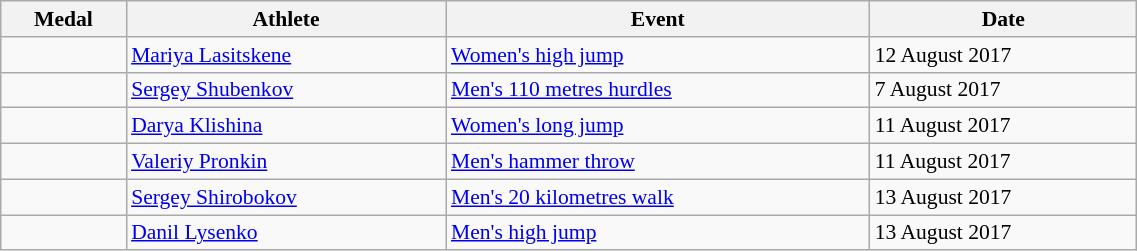<table class="wikitable" style="font-size:90%" width=60%>
<tr>
<th>Medal</th>
<th>Athlete</th>
<th>Event</th>
<th>Date</th>
</tr>
<tr>
<td></td>
<td><a href='#'>Mariya Lasitskene</a></td>
<td><a href='#'>Women's high jump</a></td>
<td>12 August 2017</td>
</tr>
<tr>
<td></td>
<td><a href='#'>Sergey Shubenkov</a></td>
<td><a href='#'>Men's 110 metres hurdles</a></td>
<td>7 August 2017</td>
</tr>
<tr>
<td></td>
<td><a href='#'>Darya Klishina</a></td>
<td><a href='#'>Women's long jump</a></td>
<td>11 August 2017</td>
</tr>
<tr>
<td></td>
<td><a href='#'>Valeriy Pronkin</a></td>
<td><a href='#'>Men's hammer throw</a></td>
<td>11 August 2017</td>
</tr>
<tr>
<td></td>
<td><a href='#'>Sergey Shirobokov</a></td>
<td><a href='#'>Men's 20 kilometres walk</a></td>
<td>13 August 2017</td>
</tr>
<tr>
<td></td>
<td><a href='#'>Danil Lysenko</a></td>
<td><a href='#'>Men's high jump</a></td>
<td>13 August 2017</td>
</tr>
</table>
